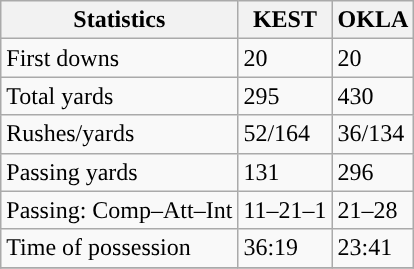<table class="wikitable" style="float: left;">
<tr>
<th>Statistics</th>
<th>KEST</th>
<th>OKLA</th>
</tr>
<tr>
<td>First downs</td>
<td>20</td>
<td>20</td>
</tr>
<tr>
<td>Total yards</td>
<td>295</td>
<td>430</td>
</tr>
<tr>
<td>Rushes/yards</td>
<td>52/164</td>
<td>36/134</td>
</tr>
<tr>
<td>Passing yards</td>
<td>131</td>
<td>296</td>
</tr>
<tr>
<td>Passing: Comp–Att–Int</td>
<td>11–21–1</td>
<td>21–28</td>
</tr>
<tr>
<td>Time of possession</td>
<td>36:19</td>
<td>23:41</td>
</tr>
<tr>
</tr>
</table>
